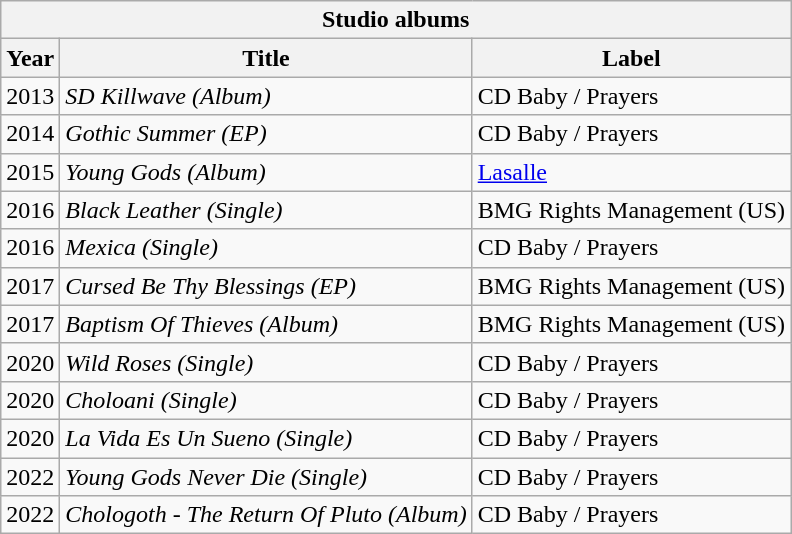<table class="wikitable">
<tr>
<th colspan="3">Studio albums</th>
</tr>
<tr>
<th>Year</th>
<th>Title</th>
<th>Label</th>
</tr>
<tr>
<td>2013</td>
<td><em>SD Killwave (Album)</em></td>
<td style="text-align:left;" rowspan="1">CD Baby / Prayers</td>
</tr>
<tr>
<td>2014</td>
<td><em>Gothic Summer (EP)</em></td>
<td style="text-align:left;" rowspan="1">CD Baby / Prayers</td>
</tr>
<tr>
<td>2015</td>
<td><em>Young Gods (Album)</em></td>
<td style="text-align:left;" rowspan="1"><a href='#'>Lasalle</a></td>
</tr>
<tr>
<td>2016</td>
<td><em>Black Leather (Single)</em></td>
<td style="text-align:left;" rowspan="1">BMG Rights Management (US)</td>
</tr>
<tr>
<td>2016</td>
<td><em>Mexica (Single)</em></td>
<td style="text-align:left;" rowspan="1">CD Baby / Prayers</td>
</tr>
<tr>
<td>2017</td>
<td><em>Cursed Be Thy Blessings (EP)</em></td>
<td style="text-align:left;"rowspan="1">BMG Rights Management (US)</td>
</tr>
<tr>
<td>2017</td>
<td><em>Baptism Of Thieves (Album)</em></td>
<td style="text-align:left;"rowspan="1">BMG Rights Management (US)</td>
</tr>
<tr>
<td>2020</td>
<td><em>Wild Roses (Single)</em></td>
<td style="text-align:left;"rowspan="1">CD Baby / Prayers</td>
</tr>
<tr>
<td>2020</td>
<td><em>Choloani (Single)</em></td>
<td style="text-align:left;"rowspan="1">CD Baby / Prayers</td>
</tr>
<tr>
<td>2020</td>
<td><em>La Vida Es Un Sueno (Single)</em></td>
<td style="text-align:left;"rowspan="1">CD Baby / Prayers</td>
</tr>
<tr>
<td>2022</td>
<td><em>Young Gods Never Die (Single)</em></td>
<td style="text-align:left;"rowspan="1">CD Baby / Prayers</td>
</tr>
<tr>
<td>2022</td>
<td><em>Chologoth - The Return Of Pluto (Album)</em></td>
<td style="text-align:left;"rowspan="1">CD Baby / Prayers</td>
</tr>
</table>
